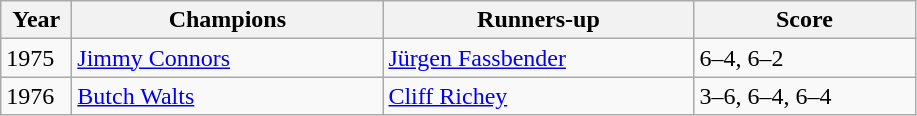<table class="wikitable">
<tr>
<th style="width:40px">Year</th>
<th style="width:200px">Champions</th>
<th style="width:200px">Runners-up</th>
<th style="width:140px" class="unsortable">Score</th>
</tr>
<tr>
<td>1975</td>
<td> <a href='#'>Jimmy Connors</a></td>
<td> <a href='#'>Jürgen Fassbender</a></td>
<td>6–4, 6–2</td>
</tr>
<tr>
<td>1976</td>
<td> <a href='#'>Butch Walts</a></td>
<td> <a href='#'>Cliff Richey</a></td>
<td>3–6, 6–4, 6–4</td>
</tr>
</table>
